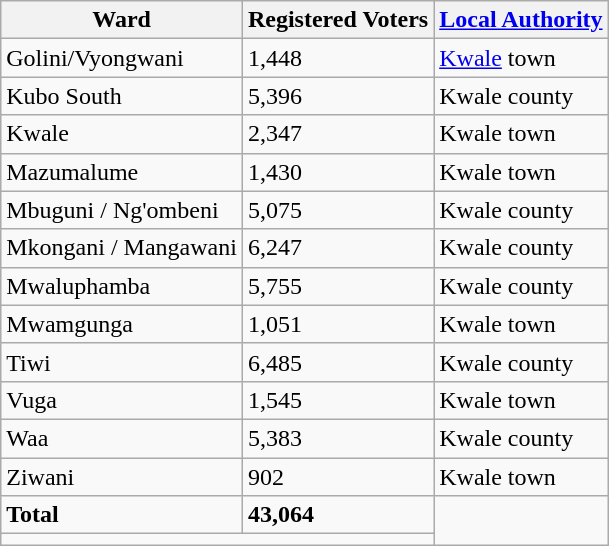<table class="wikitable">
<tr>
<th>Ward</th>
<th>Registered Voters</th>
<th><a href='#'>Local Authority</a></th>
</tr>
<tr>
<td>Golini/Vyongwani</td>
<td>1,448</td>
<td><a href='#'>Kwale</a> town</td>
</tr>
<tr>
<td>Kubo South</td>
<td>5,396</td>
<td>Kwale county</td>
</tr>
<tr>
<td>Kwale</td>
<td>2,347</td>
<td>Kwale town</td>
</tr>
<tr>
<td>Mazumalume</td>
<td>1,430</td>
<td>Kwale town</td>
</tr>
<tr>
<td>Mbuguni / Ng'ombeni</td>
<td>5,075</td>
<td>Kwale county</td>
</tr>
<tr>
<td>Mkongani / Mangawani</td>
<td>6,247</td>
<td>Kwale county</td>
</tr>
<tr>
<td>Mwaluphamba</td>
<td>5,755</td>
<td>Kwale county</td>
</tr>
<tr>
<td>Mwamgunga</td>
<td>1,051</td>
<td>Kwale town</td>
</tr>
<tr>
<td>Tiwi</td>
<td>6,485</td>
<td>Kwale county</td>
</tr>
<tr>
<td>Vuga</td>
<td>1,545</td>
<td>Kwale town</td>
</tr>
<tr>
<td>Waa</td>
<td>5,383</td>
<td>Kwale county</td>
</tr>
<tr>
<td>Ziwani</td>
<td>902</td>
<td>Kwale town</td>
</tr>
<tr>
<td><strong>Total</strong></td>
<td><strong>43,064</strong></td>
</tr>
<tr>
<td colspan="2"></td>
</tr>
</table>
